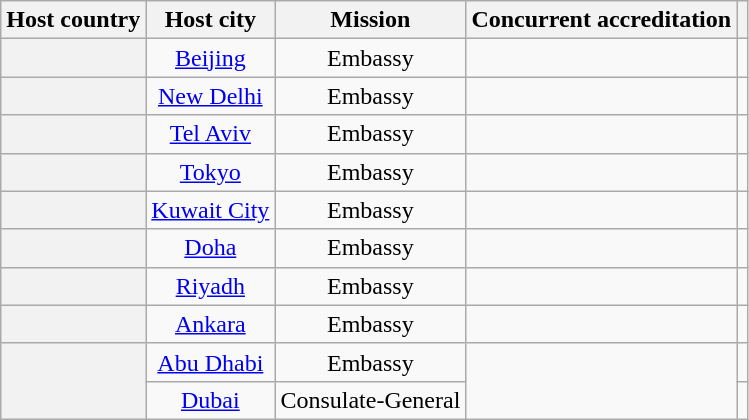<table class="wikitable plainrowheaders" style="text-align:center;">
<tr>
<th scope="col">Host country</th>
<th scope="col">Host city</th>
<th scope="col">Mission</th>
<th scope="col">Concurrent accreditation</th>
<th scope="col"></th>
</tr>
<tr>
<th scope="row"></th>
<td><a href='#'>Beijing</a></td>
<td>Embassy</td>
<td></td>
<td></td>
</tr>
<tr>
<th scope="row"></th>
<td><a href='#'>New Delhi</a></td>
<td>Embassy</td>
<td></td>
<td></td>
</tr>
<tr>
<th scope="row"></th>
<td><a href='#'>Tel Aviv</a></td>
<td>Embassy</td>
<td></td>
<td></td>
</tr>
<tr>
<th scope="row"></th>
<td><a href='#'>Tokyo</a></td>
<td>Embassy</td>
<td></td>
<td></td>
</tr>
<tr>
<th scope="row"></th>
<td><a href='#'>Kuwait City</a></td>
<td>Embassy</td>
<td></td>
<td></td>
</tr>
<tr>
<th scope="row"></th>
<td><a href='#'>Doha</a></td>
<td>Embassy</td>
<td></td>
<td></td>
</tr>
<tr>
<th scope="row"></th>
<td><a href='#'>Riyadh</a></td>
<td>Embassy</td>
<td></td>
<td></td>
</tr>
<tr>
<th scope="row"></th>
<td><a href='#'>Ankara</a></td>
<td>Embassy</td>
<td></td>
<td></td>
</tr>
<tr>
<th scope="row" rowspan="2"></th>
<td><a href='#'>Abu Dhabi</a></td>
<td>Embassy</td>
<td rowspan="2"></td>
<td></td>
</tr>
<tr>
<td><a href='#'>Dubai</a></td>
<td>Consulate-General</td>
<td></td>
</tr>
</table>
